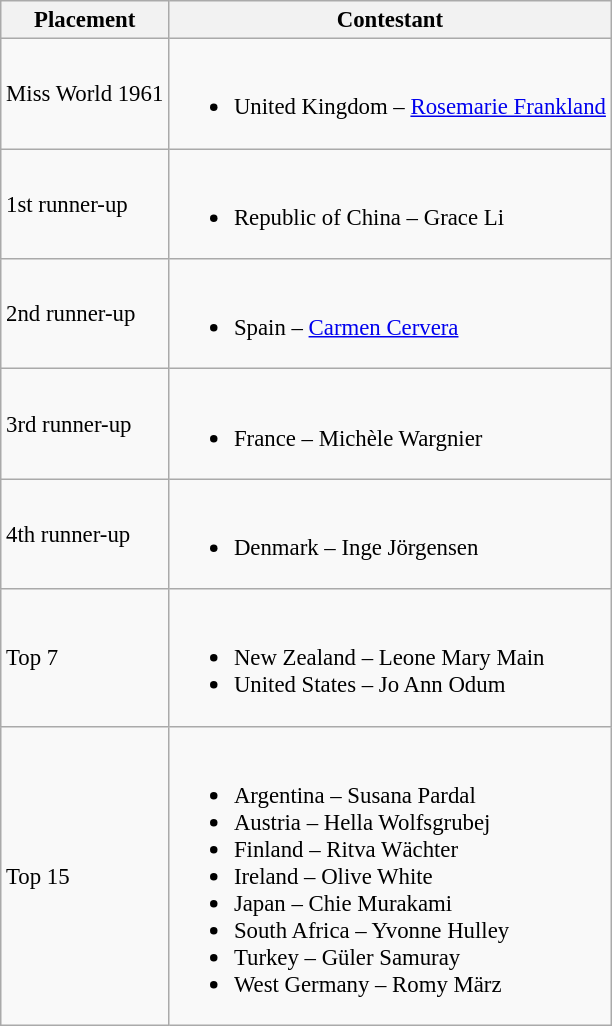<table class="wikitable sortable" style="font-size:95%;">
<tr>
<th>Placement</th>
<th>Contestant</th>
</tr>
<tr>
<td>Miss World 1961</td>
<td><br><ul><li> United Kingdom – <a href='#'>Rosemarie Frankland</a></li></ul></td>
</tr>
<tr>
<td>1st runner-up</td>
<td><br><ul><li> Republic of China – Grace Li</li></ul></td>
</tr>
<tr>
<td>2nd runner-up</td>
<td><br><ul><li> Spain – <a href='#'>Carmen Cervera</a></li></ul></td>
</tr>
<tr>
<td>3rd runner-up</td>
<td><br><ul><li> France – Michèle Wargnier</li></ul></td>
</tr>
<tr>
<td>4th runner-up</td>
<td><br><ul><li> Denmark – Inge Jörgensen</li></ul></td>
</tr>
<tr>
<td>Top 7</td>
<td><br><ul><li> New Zealand – Leone Mary Main</li><li> United States – Jo Ann Odum</li></ul></td>
</tr>
<tr>
<td>Top 15</td>
<td><br><ul><li> Argentina – Susana Pardal</li><li> Austria – Hella Wolfsgrubej</li><li> Finland – Ritva Wächter</li><li> Ireland – Olive White</li><li> Japan – Chie Murakami</li><li> South Africa – Yvonne Hulley</li><li> Turkey – Güler Samuray</li><li> West Germany – Romy März</li></ul></td>
</tr>
</table>
